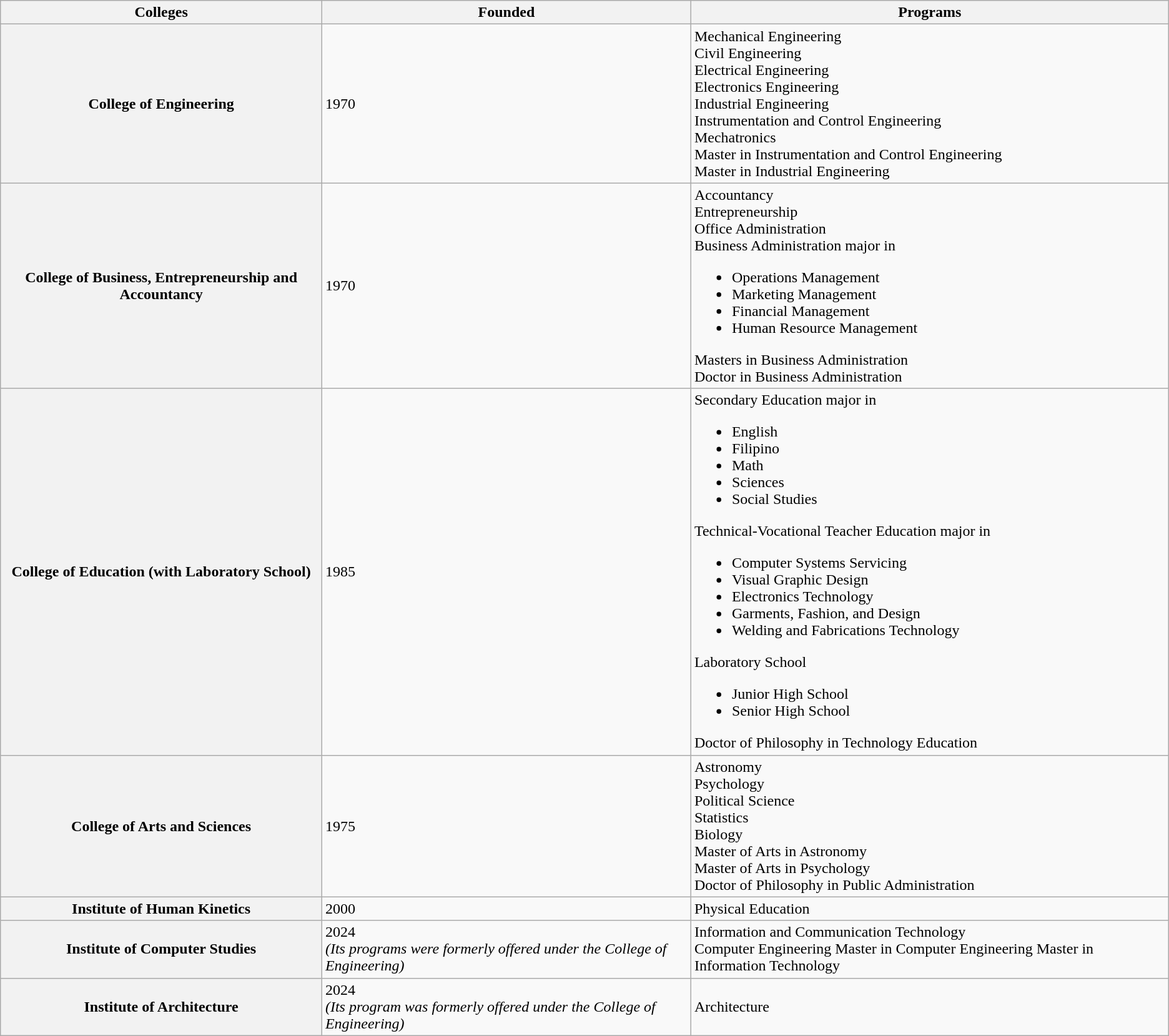<table class="wikitable">
<tr>
<th>Colleges</th>
<th>Founded</th>
<th>Programs</th>
</tr>
<tr>
<th>College of Engineering</th>
<td>1970</td>
<td>Mechanical Engineering<br>Civil Engineering<br>Electrical Engineering<br>Electronics Engineering<br>Industrial Engineering<br>Instrumentation and Control Engineering<br>Mechatronics<br>Master in Instrumentation and Control Engineering<br>Master in Industrial Engineering</td>
</tr>
<tr>
<th>College of Business, Entrepreneurship and Accountancy</th>
<td>1970</td>
<td>Accountancy<br>Entrepreneurship<br>Office Administration<br>Business Administration major in<ul><li>Operations Management</li><li>Marketing Management</li><li>Financial Management</li><li>Human Resource Management</li></ul>Masters in Business Administration<br>Doctor in Business Administration</td>
</tr>
<tr>
<th>College of Education (with Laboratory School)</th>
<td>1985</td>
<td>Secondary Education major in<br><ul><li>English</li><li>Filipino</li><li>Math</li><li>Sciences</li><li>Social Studies</li></ul>Technical-Vocational Teacher Education major in<ul><li>Computer Systems Servicing</li><li>Visual Graphic Design</li><li>Electronics Technology</li><li>Garments, Fashion, and Design</li><li>Welding and Fabrications Technology</li></ul>Laboratory School<ul><li>Junior High School</li><li>Senior High School</li></ul>Doctor of Philosophy in Technology Education</td>
</tr>
<tr>
<th><strong>College of Arts and Sciences</strong></th>
<td>1975</td>
<td>Astronomy<br>Psychology<br>Political Science<br>Statistics<br>Biology<br>Master of Arts in Astronomy<br>Master of Arts in Psychology<br>Doctor of Philosophy in Public Administration</td>
</tr>
<tr>
<th><strong>Institute of Human Kinetics</strong></th>
<td>2000</td>
<td>Physical Education</td>
</tr>
<tr>
<th>Institute of Computer Studies</th>
<td>2024<br><em>(Its programs were formerly offered under the College of Engineering)</em></td>
<td>Information and Communication Technology<br>Computer Engineering
Master in Computer Engineering
Master in Information Technology</td>
</tr>
<tr>
<th>Institute of Architecture</th>
<td>2024<br><em>(Its program was formerly offered under the College of Engineering)</em></td>
<td>Architecture</td>
</tr>
</table>
